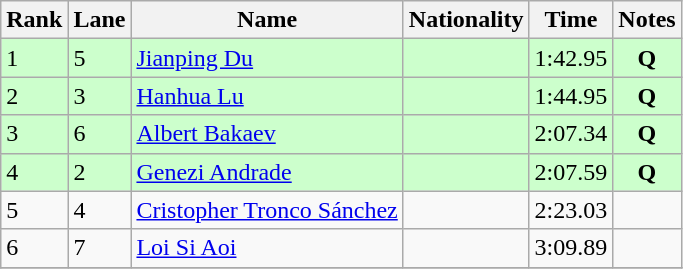<table class="wikitable">
<tr>
<th>Rank</th>
<th>Lane</th>
<th>Name</th>
<th>Nationality</th>
<th>Time</th>
<th>Notes</th>
</tr>
<tr style="background:#ccffcc;">
<td>1</td>
<td>5</td>
<td><a href='#'>Jianping Du</a></td>
<td></td>
<td>1:42.95</td>
<td style="text-align:center;"><strong>Q</strong></td>
</tr>
<tr style="background:#ccffcc;">
<td>2</td>
<td>3</td>
<td><a href='#'>Hanhua Lu</a></td>
<td></td>
<td>1:44.95</td>
<td style="text-align:center;"><strong>Q</strong></td>
</tr>
<tr style="background:#ccffcc;">
<td>3</td>
<td>6</td>
<td><a href='#'>Albert Bakaev</a></td>
<td></td>
<td>2:07.34</td>
<td style="text-align:center;"><strong>Q</strong></td>
</tr>
<tr style="background:#ccffcc;">
<td>4</td>
<td>2</td>
<td><a href='#'>Genezi Andrade</a></td>
<td></td>
<td>2:07.59</td>
<td style="text-align:center;"><strong>Q</strong></td>
</tr>
<tr>
<td>5</td>
<td>4</td>
<td><a href='#'>Cristopher Tronco Sánchez</a></td>
<td></td>
<td>2:23.03</td>
<td></td>
</tr>
<tr>
<td>6</td>
<td>7</td>
<td><a href='#'>Loi Si Aoi</a></td>
<td></td>
<td>3:09.89</td>
<td></td>
</tr>
<tr>
</tr>
</table>
